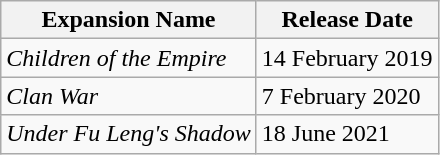<table class="wikitable">
<tr>
<th>Expansion Name</th>
<th>Release Date</th>
</tr>
<tr>
<td><em>Children of the Empire</em></td>
<td>14 February 2019</td>
</tr>
<tr>
<td><em>Clan War</em></td>
<td>7 February 2020</td>
</tr>
<tr>
<td><em>Under Fu Leng's Shadow</em></td>
<td>18 June 2021</td>
</tr>
</table>
